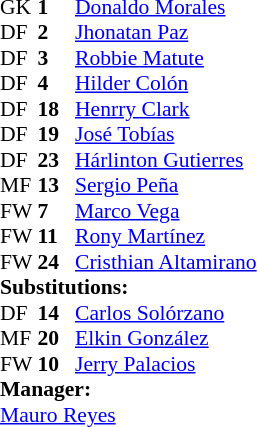<table style = "font-size: 90%" cellspacing = "0" cellpadding = "0">
<tr>
<td colspan = 4></td>
</tr>
<tr>
<th style="width:25px;"></th>
<th style="width:25px;"></th>
</tr>
<tr>
<td>GK</td>
<td><strong>1</strong></td>
<td> <a href='#'>Donaldo Morales</a></td>
</tr>
<tr>
<td>DF</td>
<td><strong>2</strong></td>
<td> <a href='#'>Jhonatan Paz</a></td>
<td></td>
<td></td>
<td></td>
<td></td>
</tr>
<tr>
<td>DF</td>
<td><strong>3</strong></td>
<td> <a href='#'>Robbie Matute</a></td>
<td></td>
<td></td>
</tr>
<tr>
<td>DF</td>
<td><strong>4</strong></td>
<td> <a href='#'>Hilder Colón</a></td>
</tr>
<tr>
<td>DF</td>
<td><strong>18</strong></td>
<td> <a href='#'>Henrry Clark</a></td>
</tr>
<tr>
<td>DF</td>
<td><strong>19</strong></td>
<td> <a href='#'>José Tobías</a></td>
</tr>
<tr>
<td>DF</td>
<td><strong>23</strong></td>
<td> <a href='#'>Hárlinton Gutierres</a></td>
</tr>
<tr>
<td>MF</td>
<td><strong>13</strong></td>
<td> <a href='#'>Sergio Peña</a></td>
</tr>
<tr>
<td>FW</td>
<td><strong>7</strong></td>
<td> <a href='#'>Marco Vega</a></td>
<td></td>
<td></td>
</tr>
<tr>
<td>FW</td>
<td><strong>11</strong></td>
<td> <a href='#'>Rony Martínez</a></td>
<td></td>
<td></td>
</tr>
<tr>
<td>FW</td>
<td><strong>24</strong></td>
<td> <a href='#'>Cristhian Altamirano</a></td>
</tr>
<tr>
<td colspan = 3><strong>Substitutions:</strong></td>
</tr>
<tr>
<td>DF</td>
<td><strong>14</strong></td>
<td> <a href='#'>Carlos Solórzano</a></td>
<td></td>
<td></td>
</tr>
<tr>
<td>MF</td>
<td><strong>20</strong></td>
<td> <a href='#'>Elkin González</a></td>
<td></td>
<td></td>
</tr>
<tr>
<td>FW</td>
<td><strong>10</strong></td>
<td> <a href='#'>Jerry Palacios</a></td>
<td></td>
<td></td>
</tr>
<tr>
<td colspan = 3><strong>Manager:</strong></td>
</tr>
<tr>
<td colspan = 3> <a href='#'>Mauro Reyes</a></td>
</tr>
</table>
